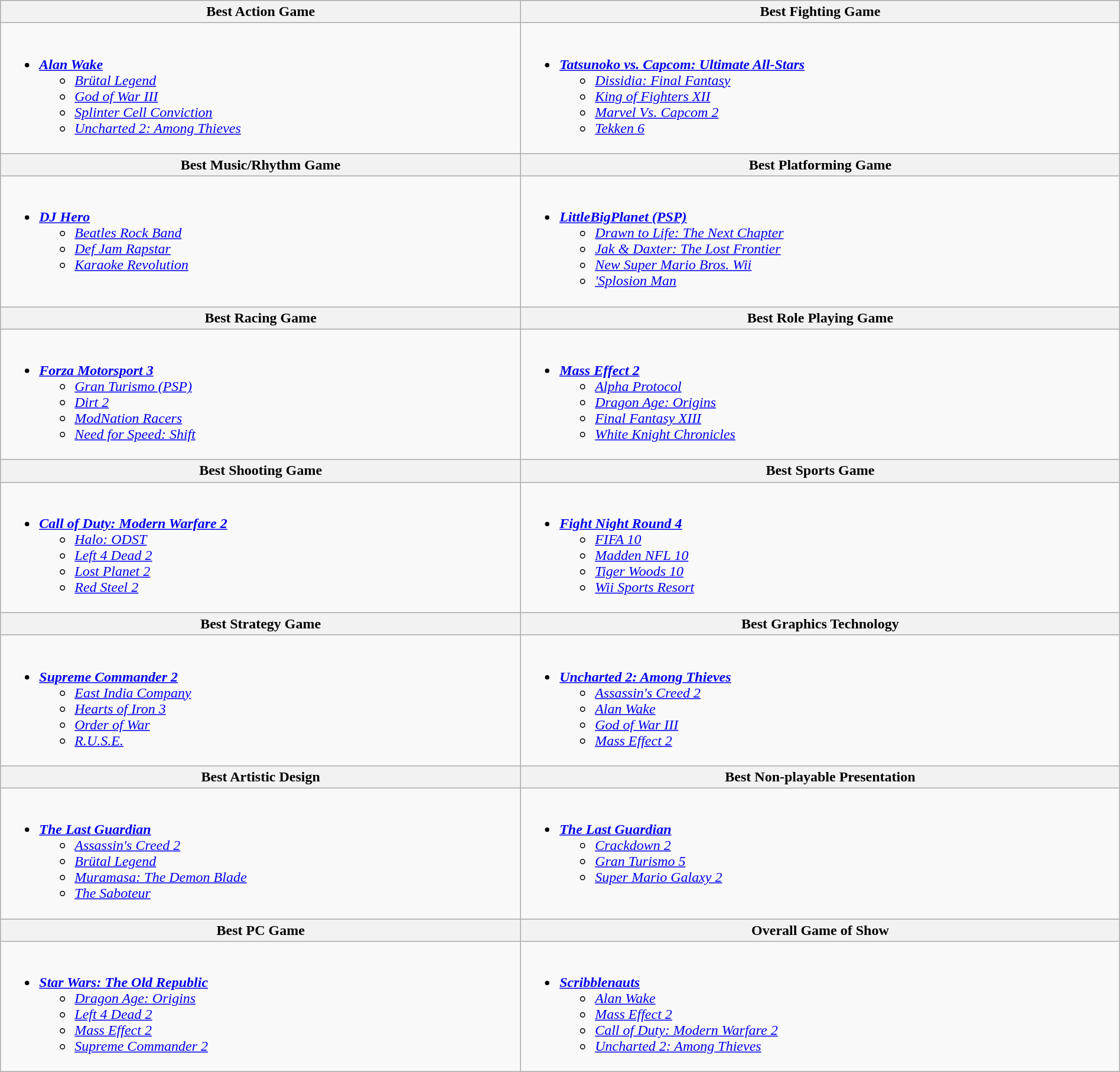<table class=wikitable style="width:100%">
<tr>
<th style="width="50%">Best Action Game</th>
<th style="width="50%">Best Fighting Game</th>
</tr>
<tr>
<td valign="top"><br><ul><li><strong><em><a href='#'>Alan Wake</a></em></strong><ul><li><em><a href='#'>Brütal Legend</a></em></li><li><em><a href='#'>God of War III</a></em></li><li><em><a href='#'>Splinter Cell Conviction</a></em></li><li><em><a href='#'>Uncharted 2: Among Thieves</a></em></li></ul></li></ul></td>
<td valign="top"><br><ul><li><strong><em><a href='#'>Tatsunoko vs. Capcom: Ultimate All-Stars</a></em></strong><ul><li><em><a href='#'>Dissidia: Final Fantasy</a></em></li><li><em><a href='#'>King of Fighters XII</a></em></li><li><em><a href='#'>Marvel Vs. Capcom 2</a></em></li><li><em><a href='#'>Tekken 6</a></em></li></ul></li></ul></td>
</tr>
<tr>
<th style="width="50%">Best Music/Rhythm Game</th>
<th style="width="50%">Best Platforming Game</th>
</tr>
<tr>
<td valign="top"><br><ul><li><strong><em><a href='#'>DJ Hero</a></em></strong><ul><li><em><a href='#'>Beatles Rock Band</a></em></li><li><em><a href='#'>Def Jam Rapstar</a></em></li><li><em><a href='#'>Karaoke Revolution</a></em></li></ul></li></ul></td>
<td valign="top"><br><ul><li><strong><em><a href='#'>LittleBigPlanet (PSP)</a></em></strong><ul><li><em><a href='#'>Drawn to Life: The Next Chapter</a></em></li><li><em><a href='#'>Jak & Daxter: The Lost Frontier</a></em></li><li><em><a href='#'>New Super Mario Bros. Wii</a></em></li><li><em><a href='#'>'Splosion Man</a></em></li></ul></li></ul></td>
</tr>
<tr>
<th style="width="50%">Best Racing Game</th>
<th style="width="50%">Best Role Playing Game</th>
</tr>
<tr>
<td valign="top"><br><ul><li><strong><em><a href='#'>Forza Motorsport 3</a></em></strong><ul><li><em><a href='#'>Gran Turismo (PSP)</a></em></li><li><em><a href='#'>Dirt 2</a></em></li><li><em><a href='#'>ModNation Racers</a></em></li><li><em><a href='#'>Need for Speed: Shift</a></em></li></ul></li></ul></td>
<td valign="top"><br><ul><li><strong><em><a href='#'>Mass Effect 2</a></em></strong><ul><li><em><a href='#'>Alpha Protocol</a></em></li><li><em><a href='#'>Dragon Age: Origins</a></em></li><li><em><a href='#'>Final Fantasy XIII</a></em></li><li><em><a href='#'>White Knight Chronicles</a></em></li></ul></li></ul></td>
</tr>
<tr>
<th style="width="50%">Best Shooting Game</th>
<th style="width="50%">Best Sports Game</th>
</tr>
<tr>
<td valign="top"><br><ul><li><strong><em><a href='#'>Call of Duty: Modern Warfare 2</a></em></strong><ul><li><em><a href='#'>Halo: ODST</a></em></li><li><em><a href='#'>Left 4 Dead 2</a></em></li><li><em><a href='#'>Lost Planet 2</a></em></li><li><em><a href='#'>Red Steel 2</a></em></li></ul></li></ul></td>
<td valign="top"><br><ul><li><strong><em><a href='#'>Fight Night Round 4</a></em></strong><ul><li><em><a href='#'>FIFA 10</a></em></li><li><em><a href='#'>Madden NFL 10</a></em></li><li><em><a href='#'>Tiger Woods 10</a></em></li><li><em><a href='#'>Wii Sports Resort</a></em></li></ul></li></ul></td>
</tr>
<tr>
<th style="width="50%">Best Strategy Game</th>
<th style="width="50%">Best Graphics Technology</th>
</tr>
<tr>
<td valign="top"><br><ul><li><strong><em><a href='#'>Supreme Commander 2</a></em></strong><ul><li><em><a href='#'>East India Company</a></em></li><li><em><a href='#'>Hearts of Iron 3</a></em></li><li><em><a href='#'>Order of War</a></em></li><li><em><a href='#'>R.U.S.E.</a></em></li></ul></li></ul></td>
<td valign="top"><br><ul><li><strong><em><a href='#'>Uncharted 2: Among Thieves</a></em></strong><ul><li><em><a href='#'>Assassin's Creed 2</a></em></li><li><em><a href='#'>Alan Wake</a></em></li><li><em><a href='#'>God of War III</a></em></li><li><em><a href='#'>Mass Effect 2</a></em></li></ul></li></ul></td>
</tr>
<tr>
<th style="width="50%">Best Artistic Design</th>
<th style="width="50%">Best Non-playable Presentation</th>
</tr>
<tr>
<td valign="top"><br><ul><li><strong><em><a href='#'>The Last Guardian</a></em></strong><ul><li><em><a href='#'>Assassin's Creed 2</a></em></li><li><em><a href='#'>Brütal Legend</a></em></li><li><em><a href='#'>Muramasa: The Demon Blade</a></em></li><li><em><a href='#'>The Saboteur</a></em></li></ul></li></ul></td>
<td valign="top"><br><ul><li><strong><em><a href='#'>The Last Guardian</a></em></strong><ul><li><em><a href='#'>Crackdown 2</a></em></li><li><em><a href='#'>Gran Turismo 5</a></em></li><li><em><a href='#'>Super Mario Galaxy 2</a></em></li></ul></li></ul></td>
</tr>
<tr>
<th style="width="50%">Best PC Game</th>
<th style="width="50%">Overall Game of Show</th>
</tr>
<tr>
<td valign="top"><br><ul><li><strong><em><a href='#'>Star Wars: The Old Republic</a></em></strong><ul><li><em><a href='#'>Dragon Age: Origins</a></em></li><li><em><a href='#'>Left 4 Dead 2</a></em></li><li><em><a href='#'>Mass Effect 2</a></em></li><li><em><a href='#'>Supreme Commander 2</a></em></li></ul></li></ul></td>
<td valign="top"><br><ul><li><strong><em><a href='#'>Scribblenauts</a></em></strong><ul><li><em><a href='#'>Alan Wake</a></em></li><li><em><a href='#'>Mass Effect 2</a></em></li><li><em><a href='#'>Call of Duty: Modern Warfare 2</a></em></li><li><em><a href='#'>Uncharted 2: Among Thieves</a></em></li></ul></li></ul></td>
</tr>
</table>
